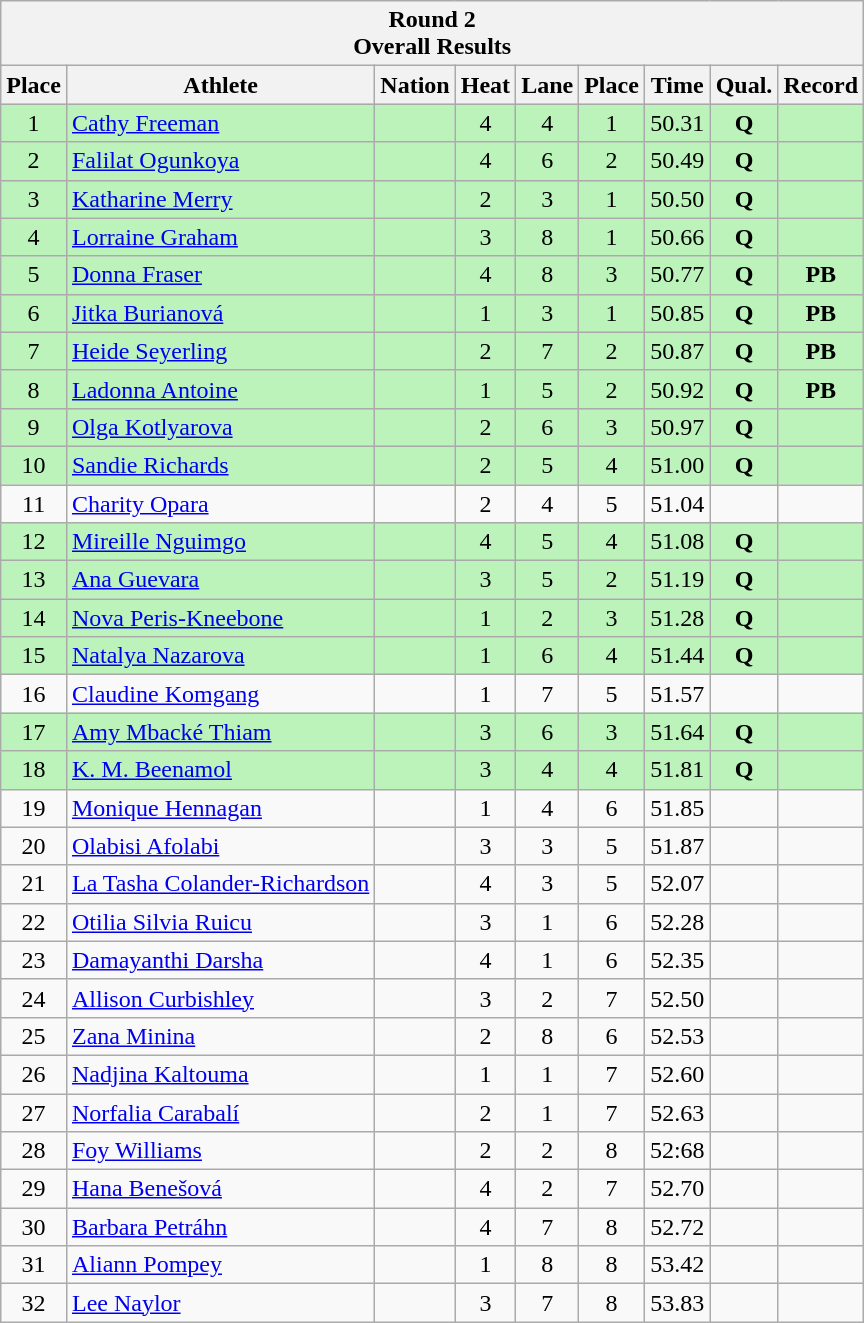<table class="wikitable sortable">
<tr>
<th colspan=9>Round 2 <br> Overall Results</th>
</tr>
<tr>
<th>Place</th>
<th>Athlete</th>
<th>Nation</th>
<th>Heat</th>
<th>Lane</th>
<th>Place</th>
<th>Time</th>
<th>Qual.</th>
<th>Record</th>
</tr>
<tr bgcolor = "bbf3bb">
<td align="center">1</td>
<td align="left"><a href='#'>Cathy Freeman</a></td>
<td align="left"></td>
<td align="center">4</td>
<td align="center">4</td>
<td align="center">1</td>
<td align="center">50.31</td>
<td align="center"><strong>Q</strong></td>
<td align="center"></td>
</tr>
<tr bgcolor = "bbf3bb">
<td align="center">2</td>
<td align="left"><a href='#'>Falilat Ogunkoya</a></td>
<td align="left"></td>
<td align="center">4</td>
<td align="center">6</td>
<td align="center">2</td>
<td align="center">50.49</td>
<td align="center"><strong>Q</strong></td>
<td align="center"></td>
</tr>
<tr bgcolor = "bbf3bb">
<td align="center">3</td>
<td align="left"><a href='#'>Katharine Merry</a></td>
<td align="left"></td>
<td align="center">2</td>
<td align="center">3</td>
<td align="center">1</td>
<td align="center">50.50</td>
<td align="center"><strong>Q</strong></td>
<td align="center"></td>
</tr>
<tr bgcolor = "bbf3bb">
<td align="center">4</td>
<td align="left"><a href='#'>Lorraine Graham</a></td>
<td align="left"></td>
<td align="center">3</td>
<td align="center">8</td>
<td align="center">1</td>
<td align="center">50.66</td>
<td align="center"><strong>Q </strong></td>
<td align="center"></td>
</tr>
<tr bgcolor = "bbf3bb">
<td align="center">5</td>
<td align="left"><a href='#'>Donna Fraser</a></td>
<td align="left"></td>
<td align="center">4</td>
<td align="center">8</td>
<td align="center">3</td>
<td align="center">50.77</td>
<td align="center"><strong>Q</strong></td>
<td align="center"><strong>PB</strong></td>
</tr>
<tr bgcolor = "bbf3bb">
<td align="center">6</td>
<td align="left"><a href='#'>Jitka Burianová</a></td>
<td align="left"></td>
<td align="center">1</td>
<td align="center">3</td>
<td align="center">1</td>
<td align="center">50.85</td>
<td align="center"><strong>Q</strong></td>
<td align="center"><strong>PB</strong></td>
</tr>
<tr bgcolor = "bbf3bb">
<td align="center">7</td>
<td align="left"><a href='#'>Heide Seyerling</a></td>
<td align="left"></td>
<td align="center">2</td>
<td align="center">7</td>
<td align="center">2</td>
<td align="center">50.87</td>
<td align="center"><strong>Q </strong></td>
<td align="center"><strong>PB</strong></td>
</tr>
<tr bgcolor = "bbf3bb">
<td align="center">8</td>
<td align="left"><a href='#'>Ladonna Antoine</a></td>
<td align="left"></td>
<td align="center">1</td>
<td align="center">5</td>
<td align="center">2</td>
<td align="center">50.92</td>
<td align="center"><strong>Q</strong></td>
<td align="center"><strong>PB</strong></td>
</tr>
<tr bgcolor = "bbf3bb">
<td align="center">9</td>
<td align="left"><a href='#'>Olga Kotlyarova</a></td>
<td align="left"></td>
<td align="center">2</td>
<td align="center">6</td>
<td align="center">3</td>
<td align="center">50.97</td>
<td align="center"><strong>Q</strong></td>
<td align="center"></td>
</tr>
<tr bgcolor = "bbf3bb">
<td align="center">10</td>
<td align="left"><a href='#'>Sandie Richards</a></td>
<td align="left"></td>
<td align="center">2</td>
<td align="center">5</td>
<td align="center">4</td>
<td align="center">51.00</td>
<td align="center"><strong>Q</strong></td>
<td align="center"></td>
</tr>
<tr>
<td align="center">11</td>
<td align="left"><a href='#'>Charity Opara</a></td>
<td align="left"></td>
<td align="center">2</td>
<td align="center">4</td>
<td align="center">5</td>
<td align="center">51.04</td>
<td align="center"></td>
<td align="center"></td>
</tr>
<tr bgcolor = "bbf3bb">
<td align="center">12</td>
<td align="left"><a href='#'>Mireille Nguimgo</a></td>
<td align="left"></td>
<td align="center">4</td>
<td align="center">5</td>
<td align="center">4</td>
<td align="center">51.08</td>
<td align="center"><strong>Q</strong></td>
<td align="center"></td>
</tr>
<tr bgcolor = "bbf3bb">
<td align="center">13</td>
<td align="left"><a href='#'>Ana Guevara</a></td>
<td align="left"></td>
<td align="center">3</td>
<td align="center">5</td>
<td align="center">2</td>
<td align="center">51.19</td>
<td align="center"><strong>Q</strong></td>
<td align="center"></td>
</tr>
<tr bgcolor = "bbf3bb">
<td align="center">14</td>
<td align="left"><a href='#'>Nova Peris-Kneebone</a></td>
<td align="left"></td>
<td align="center">1</td>
<td align="center">2</td>
<td align="center">3</td>
<td align="center">51.28</td>
<td align="center"><strong>Q </strong></td>
<td align="center"></td>
</tr>
<tr bgcolor = "bbf3bb">
<td align="center">15</td>
<td align="left"><a href='#'>Natalya Nazarova</a></td>
<td align="left"></td>
<td align="center">1</td>
<td align="center">6</td>
<td align="center">4</td>
<td align="center">51.44</td>
<td align="center"><strong>Q</strong></td>
<td align="center"></td>
</tr>
<tr>
<td align="center">16</td>
<td align="left"><a href='#'>Claudine Komgang</a></td>
<td align="left"></td>
<td align="center">1</td>
<td align="center">7</td>
<td align="center">5</td>
<td align="center">51.57</td>
<td align="center"></td>
<td align="center"></td>
</tr>
<tr bgcolor = "bbf3bb">
<td align="center">17</td>
<td align="left"><a href='#'>Amy Mbacké Thiam</a></td>
<td align="left"></td>
<td align="center">3</td>
<td align="center">6</td>
<td align="center">3</td>
<td align="center">51.64</td>
<td align="center"><strong>Q</strong></td>
<td align="center"></td>
</tr>
<tr bgcolor = "bbf3bb">
<td align="center">18</td>
<td align="left"><a href='#'>K. M. Beenamol</a></td>
<td align="left"></td>
<td align="center">3</td>
<td align="center">4</td>
<td align="center">4</td>
<td align="center">51.81</td>
<td align="center"><strong>Q</strong></td>
<td align="center"></td>
</tr>
<tr>
<td align="center">19</td>
<td align="left"><a href='#'>Monique Hennagan</a></td>
<td align="left"></td>
<td align="center">1</td>
<td align="center">4</td>
<td align="center">6</td>
<td align="center">51.85</td>
<td align="center"></td>
<td align="center"></td>
</tr>
<tr>
<td align="center">20</td>
<td align="left"><a href='#'>Olabisi Afolabi</a></td>
<td align="left"></td>
<td align="center">3</td>
<td align="center">3</td>
<td align="center">5</td>
<td align="center">51.87</td>
<td align="center"></td>
<td align="center"></td>
</tr>
<tr>
<td align="center">21</td>
<td align="left"><a href='#'>La Tasha Colander-Richardson</a></td>
<td align="left"></td>
<td align="center">4</td>
<td align="center">3</td>
<td align="center">5</td>
<td align="center">52.07</td>
<td align="center"></td>
<td align="center"></td>
</tr>
<tr>
<td align="center">22</td>
<td align="left"><a href='#'>Otilia Silvia Ruicu</a></td>
<td align="left"></td>
<td align="center">3</td>
<td align="center">1</td>
<td align="center">6</td>
<td align="center">52.28</td>
<td align="center"></td>
<td align="center"></td>
</tr>
<tr>
<td align="center">23</td>
<td align="left"><a href='#'>Damayanthi Darsha</a></td>
<td align="left"></td>
<td align="center">4</td>
<td align="center">1</td>
<td align="center">6</td>
<td align="center">52.35</td>
<td align="center"></td>
<td align="center"></td>
</tr>
<tr>
<td align="center">24</td>
<td align="left"><a href='#'>Allison Curbishley</a></td>
<td align="left"></td>
<td align="center">3</td>
<td align="center">2</td>
<td align="center">7</td>
<td align="center">52.50</td>
<td align="center"></td>
<td align="center"></td>
</tr>
<tr>
<td align="center">25</td>
<td align="left"><a href='#'>Zana Minina</a></td>
<td align="left"></td>
<td align="center">2</td>
<td align="center">8</td>
<td align="center">6</td>
<td align="center">52.53</td>
<td align="center"></td>
<td align="center"></td>
</tr>
<tr>
<td align="center">26</td>
<td align="left"><a href='#'>Nadjina Kaltouma</a></td>
<td align="left"></td>
<td align="center">1</td>
<td align="center">1</td>
<td align="center">7</td>
<td align="center">52.60</td>
<td align="center"></td>
<td align="center"></td>
</tr>
<tr>
<td align="center">27</td>
<td align="left"><a href='#'>Norfalia Carabalí</a></td>
<td align="left"></td>
<td align="center">2</td>
<td align="center">1</td>
<td align="center">7</td>
<td align="center">52.63</td>
<td align="center"></td>
<td align="center"></td>
</tr>
<tr>
<td align="center">28</td>
<td align="left"><a href='#'>Foy Williams</a></td>
<td align="left"></td>
<td align="center">2</td>
<td align="center">2</td>
<td align="center">8</td>
<td align="center">52:68</td>
<td align="center"></td>
<td align="center"></td>
</tr>
<tr>
<td align="center">29</td>
<td align="left"><a href='#'>Hana Benešová</a></td>
<td align="left"></td>
<td align="center">4</td>
<td align="center">2</td>
<td align="center">7</td>
<td align="center">52.70</td>
<td align="center"></td>
<td align="center"></td>
</tr>
<tr>
<td align="center">30</td>
<td align="left"><a href='#'>Barbara Petráhn</a></td>
<td align="left"></td>
<td align="center">4</td>
<td align="center">7</td>
<td align="center">8</td>
<td align="center">52.72</td>
<td align="center"></td>
<td align="center"></td>
</tr>
<tr>
<td align="center">31</td>
<td align="left"><a href='#'>Aliann Pompey</a></td>
<td align="left"></td>
<td align="center">1</td>
<td align="center">8</td>
<td align="center">8</td>
<td align="center">53.42</td>
<td align="center"></td>
<td align="center"></td>
</tr>
<tr>
<td align="center">32</td>
<td align="left"><a href='#'>Lee Naylor</a></td>
<td align="left"></td>
<td align="center">3</td>
<td align="center">7</td>
<td align="center">8</td>
<td align="center">53.83</td>
<td align="center"></td>
<td align="center"></td>
</tr>
</table>
